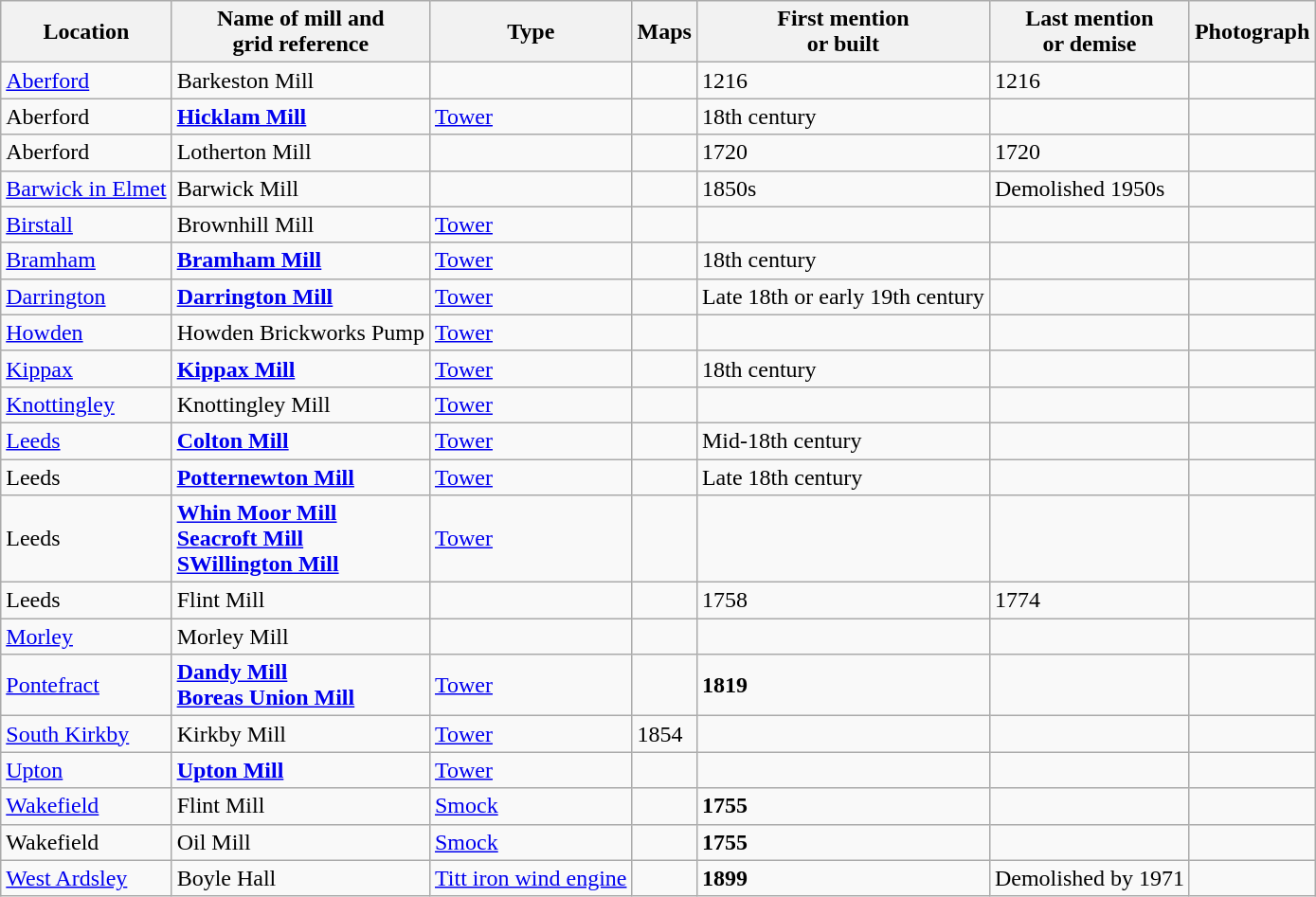<table class="wikitable">
<tr>
<th>Location</th>
<th>Name of mill and<br>grid reference</th>
<th>Type</th>
<th>Maps</th>
<th>First mention<br>or built</th>
<th>Last mention<br> or demise</th>
<th>Photograph</th>
</tr>
<tr>
<td><a href='#'>Aberford</a></td>
<td>Barkeston Mill</td>
<td></td>
<td></td>
<td>1216</td>
<td>1216</td>
<td></td>
</tr>
<tr>
<td>Aberford</td>
<td><strong><a href='#'>Hicklam Mill</a></strong><br></td>
<td><a href='#'>Tower</a></td>
<td></td>
<td>18th century</td>
<td></td>
<td></td>
</tr>
<tr>
<td>Aberford</td>
<td>Lotherton Mill</td>
<td></td>
<td></td>
<td>1720</td>
<td>1720</td>
<td></td>
</tr>
<tr>
<td><a href='#'>Barwick in Elmet</a></td>
<td>Barwick Mill</td>
<td></td>
<td></td>
<td>1850s</td>
<td>Demolished 1950s</td>
<td></td>
</tr>
<tr>
<td><a href='#'>Birstall</a></td>
<td>Brownhill Mill<br></td>
<td><a href='#'>Tower</a></td>
<td></td>
<td></td>
<td></td>
<td></td>
</tr>
<tr>
<td><a href='#'>Bramham</a></td>
<td><strong><a href='#'>Bramham Mill</a></strong><br></td>
<td><a href='#'>Tower</a></td>
<td></td>
<td>18th century</td>
<td></td>
<td></td>
</tr>
<tr>
<td><a href='#'>Darrington</a></td>
<td><strong><a href='#'>Darrington Mill</a></strong><br></td>
<td><a href='#'>Tower</a></td>
<td></td>
<td>Late 18th or early 19th century</td>
<td></td>
<td></td>
</tr>
<tr>
<td><a href='#'>Howden</a></td>
<td>Howden Brickworks Pump<br></td>
<td><a href='#'>Tower</a></td>
<td></td>
<td></td>
<td></td>
<td></td>
</tr>
<tr>
<td><a href='#'>Kippax</a></td>
<td><strong><a href='#'>Kippax Mill</a></strong><br></td>
<td><a href='#'>Tower</a></td>
<td></td>
<td>18th century</td>
<td></td>
<td></td>
</tr>
<tr>
<td><a href='#'>Knottingley</a></td>
<td>Knottingley Mill<br></td>
<td><a href='#'>Tower</a></td>
<td></td>
<td></td>
<td></td>
<td></td>
</tr>
<tr>
<td><a href='#'>Leeds</a></td>
<td><strong><a href='#'>Colton Mill</a></strong><br></td>
<td><a href='#'>Tower</a></td>
<td></td>
<td>Mid-18th century</td>
<td></td>
<td></td>
</tr>
<tr>
<td>Leeds</td>
<td><strong><a href='#'>Potternewton Mill</a></strong><br></td>
<td><a href='#'>Tower</a></td>
<td></td>
<td>Late 18th century</td>
<td></td>
<td></td>
</tr>
<tr>
<td>Leeds</td>
<td><strong><a href='#'>Whin Moor Mill<br>Seacroft Mill<br>SWillington Mill</a></strong><br></td>
<td><a href='#'>Tower</a></td>
<td></td>
<td></td>
<td></td>
<td></td>
</tr>
<tr>
<td>Leeds</td>
<td>Flint Mill</td>
<td></td>
<td></td>
<td>1758</td>
<td>1774</td>
<td></td>
</tr>
<tr>
<td><a href='#'>Morley</a></td>
<td>Morley Mill</td>
<td></td>
<td></td>
<td></td>
<td></td>
<td></td>
</tr>
<tr>
<td><a href='#'>Pontefract</a></td>
<td><strong><a href='#'>Dandy Mill<br>Boreas Union Mill</a></strong><br></td>
<td><a href='#'>Tower</a></td>
<td></td>
<td><strong>1819</strong></td>
<td></td>
<td></td>
</tr>
<tr>
<td><a href='#'>South Kirkby</a></td>
<td>Kirkby Mill<br></td>
<td><a href='#'>Tower</a></td>
<td>1854</td>
<td></td>
<td></td>
<td></td>
</tr>
<tr>
<td><a href='#'>Upton</a></td>
<td><strong><a href='#'>Upton Mill</a></strong><br></td>
<td><a href='#'>Tower</a></td>
<td></td>
<td></td>
<td></td>
<td></td>
</tr>
<tr>
<td><a href='#'>Wakefield</a></td>
<td>Flint Mill</td>
<td><a href='#'>Smock</a></td>
<td></td>
<td><strong>1755</strong></td>
<td></td>
<td></td>
</tr>
<tr>
<td>Wakefield</td>
<td>Oil Mill</td>
<td><a href='#'>Smock</a></td>
<td></td>
<td><strong>1755</strong></td>
<td></td>
<td></td>
</tr>
<tr>
<td><a href='#'>West Ardsley</a></td>
<td>Boyle Hall</td>
<td><a href='#'>Titt iron wind engine</a></td>
<td></td>
<td><strong>1899</strong></td>
<td>Demolished by 1971</td>
<td></td>
</tr>
</table>
